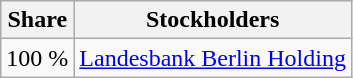<table class="wikitable">
<tr>
<th>Share</th>
<th>Stockholders</th>
</tr>
<tr>
<td>100 %</td>
<td><a href='#'>Landesbank Berlin Holding</a></td>
</tr>
</table>
